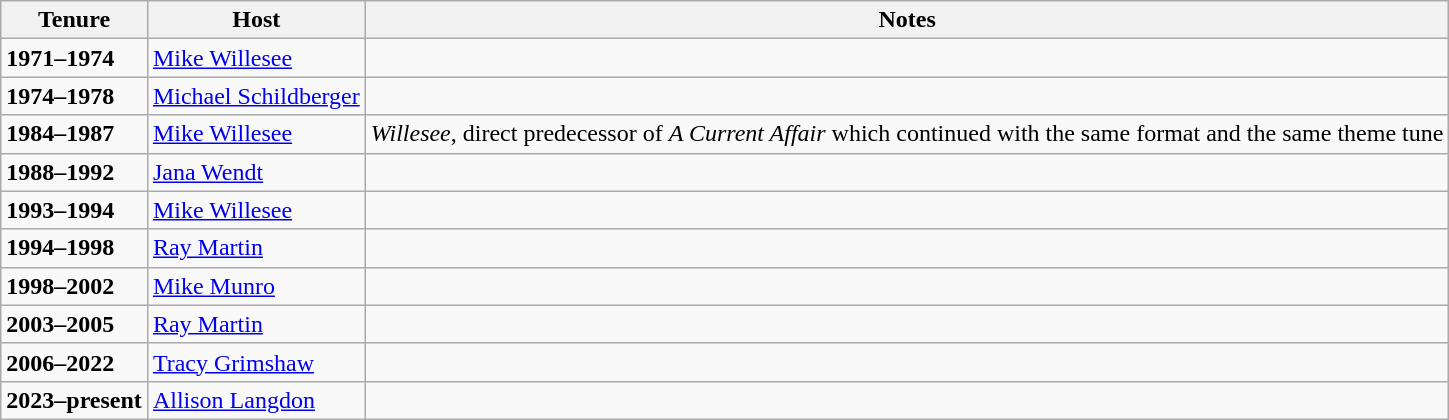<table class="wikitable">
<tr>
<th>Tenure</th>
<th>Host</th>
<th>Notes</th>
</tr>
<tr>
<td><strong>1971–1974</strong></td>
<td><a href='#'>Mike Willesee</a></td>
<td></td>
</tr>
<tr>
<td><strong>1974–1978</strong></td>
<td><a href='#'>Michael Schildberger</a></td>
<td></td>
</tr>
<tr>
<td><strong>1984–1987</strong></td>
<td><a href='#'>Mike Willesee</a></td>
<td><em>Willesee</em>, direct predecessor of <em>A Current Affair</em> which continued with the same format and the same theme tune</td>
</tr>
<tr>
<td><strong>1988–1992</strong></td>
<td><a href='#'>Jana Wendt</a></td>
<td></td>
</tr>
<tr>
<td><strong>1993–1994</strong></td>
<td><a href='#'>Mike Willesee</a></td>
<td></td>
</tr>
<tr>
<td><strong>1994–1998</strong></td>
<td><a href='#'>Ray Martin</a></td>
<td></td>
</tr>
<tr>
<td><strong>1998–2002</strong></td>
<td><a href='#'>Mike Munro</a></td>
<td></td>
</tr>
<tr>
<td><strong>2003–2005</strong></td>
<td><a href='#'>Ray Martin</a></td>
<td></td>
</tr>
<tr>
<td><strong>2006–2022</strong></td>
<td><a href='#'>Tracy Grimshaw</a></td>
<td></td>
</tr>
<tr>
<td><strong>2023–present</strong></td>
<td><a href='#'>Allison Langdon</a></td>
<td></td>
</tr>
</table>
